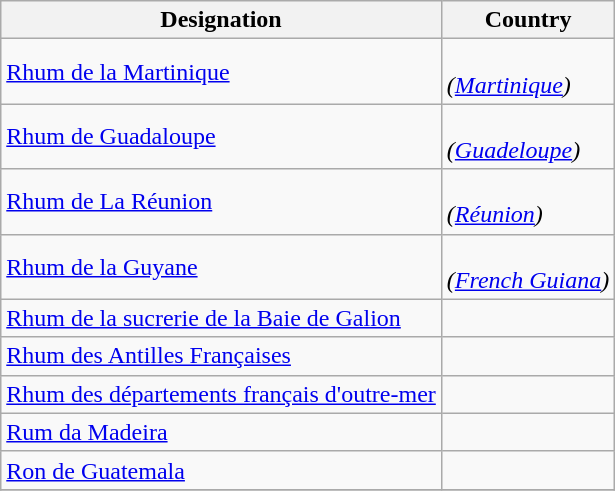<table class="wikitable">
<tr>
<th>Designation</th>
<th>Country</th>
</tr>
<tr>
<td><a href='#'>Rhum de la Martinique</a></td>
<td><br><em>(<a href='#'>Martinique</a>)</em></td>
</tr>
<tr>
<td><a href='#'>Rhum de Guadaloupe</a></td>
<td><br><em>(<a href='#'>Guadeloupe</a>)</em></td>
</tr>
<tr>
<td><a href='#'>Rhum de La Réunion</a></td>
<td><br><em>(<a href='#'>Réunion</a>)</em></td>
</tr>
<tr>
<td><a href='#'>Rhum de la Guyane</a></td>
<td><br><em>(<a href='#'>French Guiana</a>)</em></td>
</tr>
<tr>
<td><a href='#'>Rhum de la sucrerie de la Baie de Galion</a></td>
<td><br></td>
</tr>
<tr>
<td><a href='#'>Rhum des Antilles Françaises</a></td>
<td><br></td>
</tr>
<tr>
<td><a href='#'>Rhum des départements français d'outre-mer</a></td>
<td><br></td>
</tr>
<tr>
<td><a href='#'>Rum da Madeira</a></td>
<td></td>
</tr>
<tr>
<td><a href='#'>Ron de Guatemala</a></td>
<td></td>
</tr>
<tr>
</tr>
</table>
